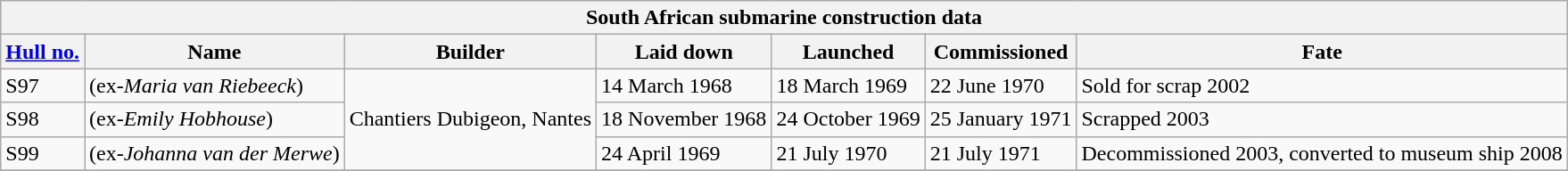<table class="wikitable">
<tr>
<th colspan="7" align="center">South African submarine construction data</th>
</tr>
<tr>
<th><a href='#'>Hull no.</a></th>
<th>Name</th>
<th>Builder</th>
<th>Laid down</th>
<th>Launched</th>
<th>Commissioned</th>
<th>Fate</th>
</tr>
<tr>
<td>S97</td>
<td> (ex-<em>Maria van Riebeeck</em>)</td>
<td rowspan="3" align="center">Chantiers Dubigeon, Nantes</td>
<td>14 March 1968</td>
<td>18 March 1969</td>
<td>22 June 1970</td>
<td>Sold for scrap 2002</td>
</tr>
<tr>
<td>S98</td>
<td> (ex-<em>Emily Hobhouse</em>)</td>
<td>18 November 1968</td>
<td>24 October 1969</td>
<td>25 January 1971</td>
<td>Scrapped 2003</td>
</tr>
<tr>
<td>S99</td>
<td> (ex-<em>Johanna van der Merwe</em>)</td>
<td>24 April 1969</td>
<td>21 July 1970</td>
<td>21 July 1971</td>
<td>Decommissioned 2003, converted to museum ship 2008</td>
</tr>
<tr>
</tr>
</table>
